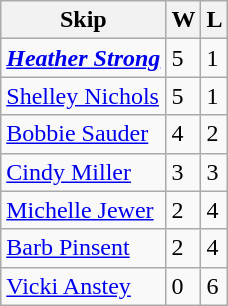<table class="wikitable">
<tr>
<th>Skip</th>
<th>W</th>
<th>L</th>
</tr>
<tr>
<td><strong><em><a href='#'>Heather Strong</a></em></strong></td>
<td>5</td>
<td>1</td>
</tr>
<tr>
<td><a href='#'>Shelley Nichols</a></td>
<td>5</td>
<td>1</td>
</tr>
<tr>
<td><a href='#'>Bobbie Sauder</a></td>
<td>4</td>
<td>2</td>
</tr>
<tr>
<td><a href='#'>Cindy Miller</a></td>
<td>3</td>
<td>3</td>
</tr>
<tr>
<td><a href='#'>Michelle Jewer</a></td>
<td>2</td>
<td>4</td>
</tr>
<tr>
<td><a href='#'>Barb Pinsent</a></td>
<td>2</td>
<td>4</td>
</tr>
<tr>
<td><a href='#'>Vicki Anstey</a></td>
<td>0</td>
<td>6</td>
</tr>
</table>
